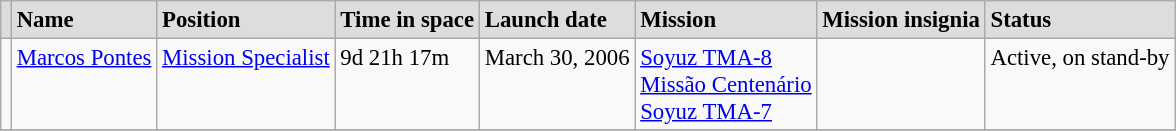<table class="wikitable sortable" style="font-size:95%;">
<tr valign=baseline style="font-weight:bold; background-color: #DDDDDD;">
<td></td>
<td>Name</td>
<td>Position</td>
<td>Time in space</td>
<td>Launch date</td>
<td>Mission</td>
<td>Mission insignia</td>
<td>Status</td>
</tr>
<tr valign=top>
<td></td>
<td><a href='#'>Marcos Pontes</a></td>
<td><a href='#'>Mission Specialist</a></td>
<td>9d 21h 17m</td>
<td>March 30, 2006</td>
<td><a href='#'>Soyuz TMA-8</a><br><a href='#'>Missão Centenário</a><br><a href='#'>Soyuz TMA-7</a></td>
<td><br><br></td>
<td>Active, on stand-by</td>
</tr>
<tr valign=top>
</tr>
</table>
